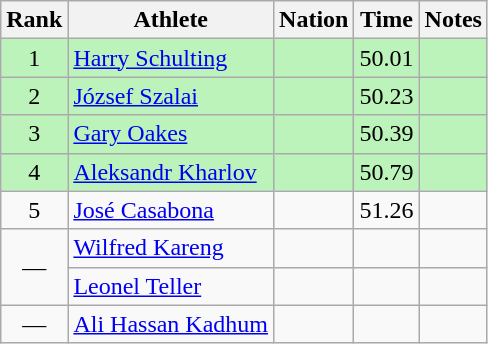<table class="wikitable sortable" style="text-align:center">
<tr>
<th>Rank</th>
<th>Athlete</th>
<th>Nation</th>
<th>Time</th>
<th>Notes</th>
</tr>
<tr style="background:#bbf3bb;">
<td>1</td>
<td align=left><a href='#'>Harry Schulting</a></td>
<td align=left></td>
<td>50.01</td>
<td></td>
</tr>
<tr style="background:#bbf3bb;">
<td>2</td>
<td align=left><a href='#'>József Szalai</a></td>
<td align=left></td>
<td>50.23</td>
<td></td>
</tr>
<tr style="background:#bbf3bb;">
<td>3</td>
<td align=left><a href='#'>Gary Oakes</a></td>
<td align=left></td>
<td>50.39</td>
<td></td>
</tr>
<tr style="background:#bbf3bb;">
<td>4</td>
<td align=left><a href='#'>Aleksandr Kharlov</a></td>
<td align=left></td>
<td>50.79</td>
<td></td>
</tr>
<tr>
<td>5</td>
<td align=left><a href='#'>José Casabona</a></td>
<td align=left></td>
<td>51.26</td>
<td></td>
</tr>
<tr>
<td rowspan=2 data-sort-value=6>—</td>
<td align=left><a href='#'>Wilfred Kareng</a></td>
<td align=left></td>
<td data-sort-value-70.00></td>
<td></td>
</tr>
<tr>
<td align=left><a href='#'>Leonel Teller</a></td>
<td align=left></td>
<td data-sort-value-70.00></td>
<td></td>
</tr>
<tr>
<td data-sort-value=8>—</td>
<td align=left><a href='#'>Ali Hassan Kadhum</a></td>
<td align=left></td>
<td data-sort-value-80.00></td>
<td></td>
</tr>
</table>
